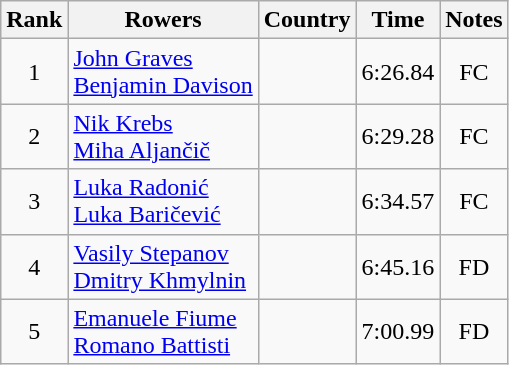<table class="wikitable" style="text-align:center">
<tr>
<th>Rank</th>
<th>Rowers</th>
<th>Country</th>
<th>Time</th>
<th>Notes</th>
</tr>
<tr>
<td>1</td>
<td align="left"><a href='#'>John Graves</a><br><a href='#'>Benjamin Davison</a></td>
<td align="left"></td>
<td>6:26.84</td>
<td>FC</td>
</tr>
<tr>
<td>2</td>
<td align="left"><a href='#'>Nik Krebs</a><br><a href='#'>Miha Aljančič</a></td>
<td align="left"></td>
<td>6:29.28</td>
<td>FC</td>
</tr>
<tr>
<td>3</td>
<td align="left"><a href='#'>Luka Radonić</a><br><a href='#'>Luka Baričević</a></td>
<td align="left"></td>
<td>6:34.57</td>
<td>FC</td>
</tr>
<tr>
<td>4</td>
<td align="left"><a href='#'>Vasily Stepanov</a><br><a href='#'>Dmitry Khmylnin</a></td>
<td align="left"></td>
<td>6:45.16</td>
<td>FD</td>
</tr>
<tr>
<td>5</td>
<td align="left"><a href='#'>Emanuele Fiume</a><br><a href='#'>Romano Battisti</a></td>
<td align="left"></td>
<td>7:00.99</td>
<td>FD</td>
</tr>
</table>
